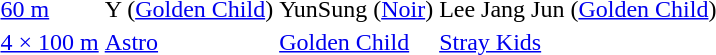<table>
<tr>
<td><a href='#'>60 m</a></td>
<td>Y (<a href='#'>Golden Child</a>)</td>
<td>YunSung (<a href='#'>Noir</a>)</td>
<td>Lee Jang Jun (<a href='#'>Golden Child</a>)</td>
</tr>
<tr>
<td><a href='#'>4 × 100 m</a></td>
<td><a href='#'>Astro</a></td>
<td><a href='#'>Golden Child</a></td>
<td><a href='#'>Stray Kids</a></td>
</tr>
</table>
